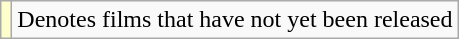<table class="wikitable">
<tr>
<td style="background:#FFFFCC;"></td>
<td>Denotes films that have not yet been released</td>
</tr>
</table>
